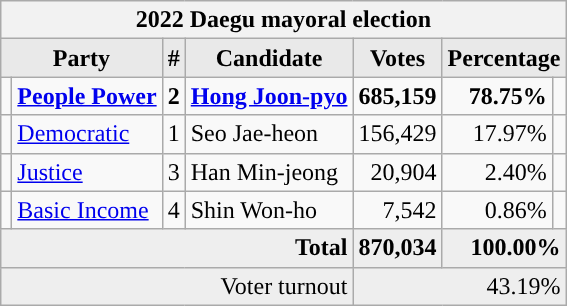<table class="wikitable">
<tr>
<th colspan="7">2022 Daegu mayoral election</th>
</tr>
<tr>
<th style="background-color:#E9E9E9" colspan=2>Party</th>
<th style="background-color:#E9E9E9">#</th>
<th style="background-color:#E9E9E9">Candidate</th>
<th style="background-color:#E9E9E9">Votes</th>
<th style="background-color:#E9E9E9" colspan=2>Percentage</th>
</tr>
<tr style="font-weight:bold">
<td></td>
<td align=left><a href='#'>People Power</a></td>
<td align=center>2</td>
<td align=left><a href='#'>Hong Joon-pyo</a></td>
<td align=right>685,159</td>
<td align=right>78.75%</td>
<td align=right></td>
</tr>
<tr>
<td></td>
<td align=left><a href='#'>Democratic</a></td>
<td align=center>1</td>
<td align=left>Seo Jae-heon</td>
<td align=right>156,429</td>
<td align=right>17.97%</td>
<td align=right></td>
</tr>
<tr>
<td></td>
<td align=left><a href='#'>Justice</a></td>
<td align=center>3</td>
<td align=left>Han Min-jeong</td>
<td align=right>20,904</td>
<td align=right>2.40%</td>
<td align=right></td>
</tr>
<tr>
<td></td>
<td align=left><a href='#'>Basic Income</a></td>
<td align=center>4</td>
<td align=left>Shin Won-ho</td>
<td align=right>7,542</td>
<td align=right>0.86%</td>
<td align=right></td>
</tr>
<tr bgcolor="#EEEEEE" style="font-weight:bold">
<td colspan="4" align=right>Total</td>
<td align=right>870,034</td>
<td align=right colspan=2>100.00%</td>
</tr>
<tr bgcolor="#EEEEEE">
<td colspan="4" align="right">Voter turnout</td>
<td colspan="3" align="right">43.19%</td>
</tr>
</table>
